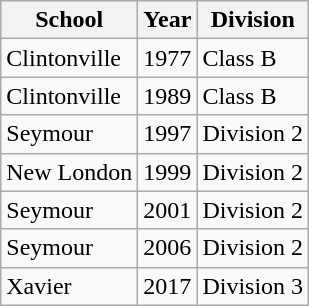<table class="wikitable">
<tr>
<th>School</th>
<th>Year</th>
<th>Division</th>
</tr>
<tr>
<td>Clintonville</td>
<td>1977</td>
<td>Class B</td>
</tr>
<tr>
<td>Clintonville</td>
<td>1989</td>
<td>Class B</td>
</tr>
<tr>
<td>Seymour</td>
<td>1997</td>
<td>Division 2</td>
</tr>
<tr>
<td>New London</td>
<td>1999</td>
<td>Division 2</td>
</tr>
<tr>
<td>Seymour</td>
<td>2001</td>
<td>Division 2</td>
</tr>
<tr>
<td>Seymour</td>
<td>2006</td>
<td>Division 2</td>
</tr>
<tr>
<td>Xavier</td>
<td>2017</td>
<td>Division 3</td>
</tr>
</table>
